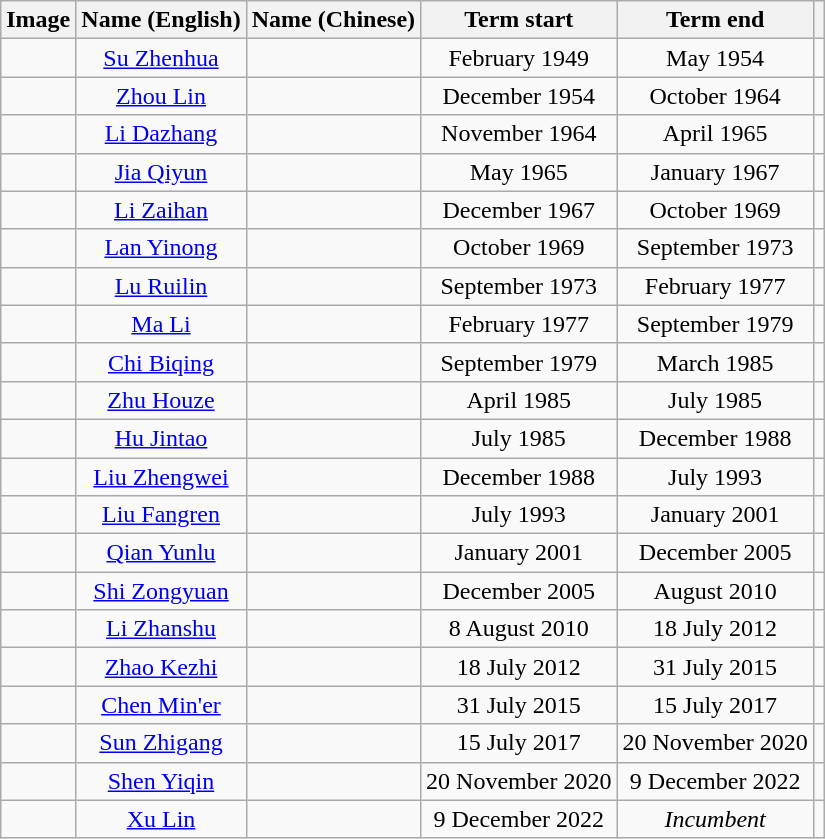<table class="wikitable" style="text-align:center">
<tr>
<th>Image</th>
<th>Name (English)</th>
<th>Name (Chinese)</th>
<th>Term start</th>
<th>Term end</th>
<th></th>
</tr>
<tr>
<td></td>
<td><a href='#'>Su Zhenhua</a></td>
<td></td>
<td>February 1949</td>
<td>May 1954</td>
<td></td>
</tr>
<tr>
<td></td>
<td><a href='#'>Zhou Lin</a></td>
<td></td>
<td>December 1954</td>
<td>October 1964</td>
<td></td>
</tr>
<tr>
<td></td>
<td><a href='#'>Li Dazhang</a></td>
<td></td>
<td>November 1964</td>
<td>April 1965</td>
<td></td>
</tr>
<tr>
<td></td>
<td><a href='#'>Jia Qiyun</a></td>
<td></td>
<td>May 1965</td>
<td>January 1967</td>
<td></td>
</tr>
<tr>
<td></td>
<td><a href='#'>Li Zaihan</a></td>
<td></td>
<td>December 1967</td>
<td>October 1969</td>
<td></td>
</tr>
<tr>
<td></td>
<td><a href='#'>Lan Yinong</a></td>
<td></td>
<td>October 1969</td>
<td>September 1973</td>
<td></td>
</tr>
<tr>
<td></td>
<td><a href='#'>Lu Ruilin</a></td>
<td></td>
<td>September 1973</td>
<td>February 1977</td>
<td></td>
</tr>
<tr>
<td></td>
<td><a href='#'>Ma Li</a></td>
<td></td>
<td>February 1977</td>
<td>September 1979</td>
<td></td>
</tr>
<tr>
<td></td>
<td><a href='#'>Chi Biqing</a></td>
<td></td>
<td>September 1979</td>
<td>March 1985</td>
<td></td>
</tr>
<tr>
<td></td>
<td><a href='#'>Zhu Houze</a></td>
<td></td>
<td>April 1985</td>
<td>July 1985</td>
<td></td>
</tr>
<tr>
<td></td>
<td><a href='#'>Hu Jintao</a></td>
<td></td>
<td>July 1985</td>
<td>December 1988</td>
<td></td>
</tr>
<tr>
<td></td>
<td><a href='#'>Liu Zhengwei</a></td>
<td></td>
<td>December 1988</td>
<td>July 1993</td>
<td></td>
</tr>
<tr>
<td></td>
<td><a href='#'>Liu Fangren</a></td>
<td></td>
<td>July 1993</td>
<td>January 2001</td>
<td></td>
</tr>
<tr>
<td></td>
<td><a href='#'>Qian Yunlu</a></td>
<td></td>
<td>January 2001</td>
<td>December 2005</td>
<td></td>
</tr>
<tr>
<td></td>
<td><a href='#'>Shi Zongyuan</a></td>
<td></td>
<td>December 2005</td>
<td>August 2010</td>
<td></td>
</tr>
<tr>
<td></td>
<td><a href='#'>Li Zhanshu</a></td>
<td></td>
<td>8 August 2010</td>
<td>18 July 2012</td>
<td></td>
</tr>
<tr>
<td></td>
<td><a href='#'>Zhao Kezhi</a></td>
<td></td>
<td>18 July 2012</td>
<td>31 July 2015</td>
<td></td>
</tr>
<tr>
<td></td>
<td><a href='#'>Chen Min'er</a></td>
<td></td>
<td>31 July 2015</td>
<td>15 July 2017</td>
<td></td>
</tr>
<tr>
<td></td>
<td><a href='#'>Sun Zhigang</a></td>
<td></td>
<td>15 July 2017</td>
<td>20 November 2020</td>
<td></td>
</tr>
<tr>
<td></td>
<td><a href='#'>Shen Yiqin</a></td>
<td></td>
<td>20 November 2020</td>
<td>9 December 2022</td>
<td></td>
</tr>
<tr>
<td></td>
<td><a href='#'>Xu Lin</a></td>
<td></td>
<td>9 December 2022</td>
<td><em>Incumbent</em></td>
<td></td>
</tr>
</table>
